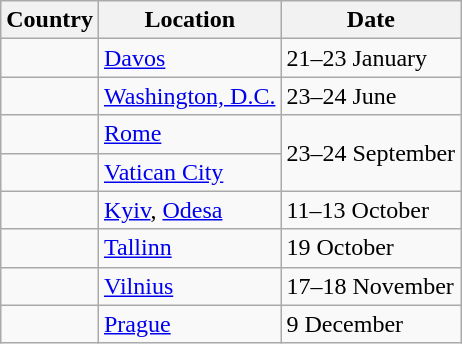<table class="wikitable sortable">
<tr>
<th>Country</th>
<th>Location</th>
<th>Date</th>
</tr>
<tr>
<td></td>
<td><a href='#'>Davos</a></td>
<td>21–23 January</td>
</tr>
<tr>
<td></td>
<td><a href='#'>Washington, D.C.</a></td>
<td>23–24 June</td>
</tr>
<tr>
<td></td>
<td><a href='#'>Rome</a></td>
<td rowspan="2">23–24 September</td>
</tr>
<tr>
<td></td>
<td><a href='#'>Vatican City</a></td>
</tr>
<tr>
<td></td>
<td><a href='#'>Kyiv</a>, <a href='#'>Odesa</a></td>
<td>11–13 October</td>
</tr>
<tr>
<td></td>
<td><a href='#'>Tallinn</a></td>
<td>19 October</td>
</tr>
<tr>
<td></td>
<td><a href='#'>Vilnius</a></td>
<td>17–18 November</td>
</tr>
<tr>
<td></td>
<td><a href='#'>Prague</a></td>
<td>9 December</td>
</tr>
</table>
